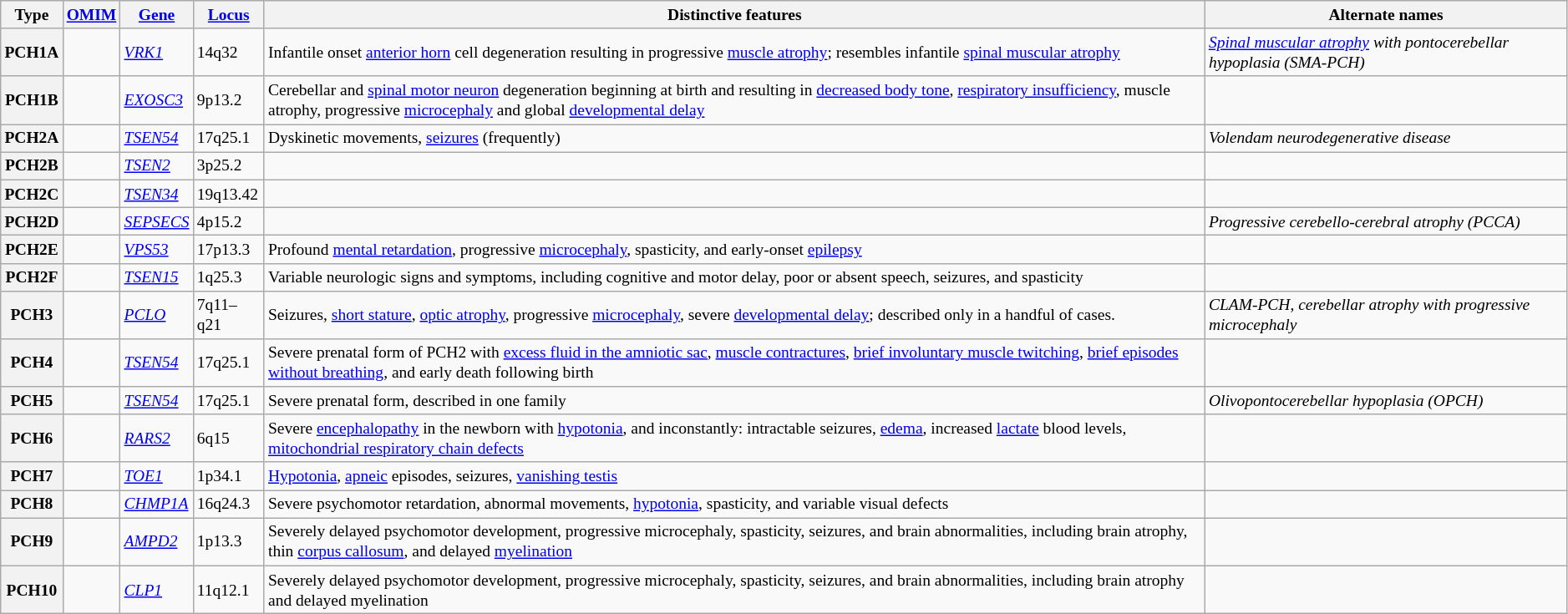<table class="wikitable" style="font-size: small;">
<tr>
<th scope="col">Type</th>
<th scope="col"><a href='#'>OMIM</a></th>
<th scope="col"><a href='#'>Gene</a></th>
<th scope="col"><a href='#'>Locus</a></th>
<th scope="col">Distinctive features</th>
<th scope="col">Alternate names</th>
</tr>
<tr>
<th scope="row">PCH1A</th>
<td></td>
<td><em><a href='#'>VRK1</a></em></td>
<td>14q32</td>
<td>Infantile onset <a href='#'>anterior horn</a> cell degeneration resulting in progressive <a href='#'>muscle atrophy</a>; resembles infantile <a href='#'>spinal muscular atrophy</a></td>
<td><em><a href='#'>Spinal muscular atrophy</a> with pontocerebellar hypoplasia (SMA-PCH)</em></td>
</tr>
<tr>
<th scope="row">PCH1B</th>
<td></td>
<td><em><a href='#'>EXOSC3</a></em></td>
<td>9p13.2</td>
<td>Cerebellar and <a href='#'>spinal motor neuron</a> degeneration beginning at birth and resulting in <a href='#'>decreased body tone</a>, <a href='#'>respiratory insufficiency</a>, muscle atrophy, progressive <a href='#'>microcephaly</a> and global <a href='#'>developmental delay</a></td>
<td></td>
</tr>
<tr>
<th scope="row">PCH2A</th>
<td></td>
<td><em><a href='#'>TSEN54</a></em></td>
<td>17q25.1</td>
<td>Dyskinetic movements, <a href='#'>seizures</a> (frequently)</td>
<td><em>Volendam neurodegenerative disease</em></td>
</tr>
<tr>
<th scope="row">PCH2B</th>
<td></td>
<td><em><a href='#'>TSEN2</a></em></td>
<td>3p25.2</td>
<td></td>
<td></td>
</tr>
<tr>
<th scope="row">PCH2C</th>
<td></td>
<td><em><a href='#'>TSEN34</a></em></td>
<td>19q13.42</td>
<td></td>
<td></td>
</tr>
<tr>
<th scope="row">PCH2D</th>
<td></td>
<td><em><a href='#'>SEPSECS</a></em></td>
<td>4p15.2</td>
<td></td>
<td><em>Progressive cerebello-cerebral atrophy (PCCA)</em></td>
</tr>
<tr>
<th scope="row">PCH2E</th>
<td></td>
<td><em><a href='#'>VPS53</a></em></td>
<td>17p13.3</td>
<td>Profound <a href='#'>mental retardation</a>, progressive <a href='#'>microcephaly</a>, spasticity, and early-onset <a href='#'>epilepsy</a></td>
<td></td>
</tr>
<tr>
<th>PCH2F</th>
<td></td>
<td><em><a href='#'>TSEN15</a></em></td>
<td>1q25.3</td>
<td>Variable neurologic signs and symptoms, including cognitive and motor delay, poor or absent speech, seizures, and spasticity</td>
<td></td>
</tr>
<tr>
<th scope="row">PCH3</th>
<td></td>
<td><em><a href='#'>PCLO</a></em></td>
<td>7q11–q21</td>
<td>Seizures, <a href='#'>short stature</a>, <a href='#'>optic atrophy</a>, progressive <a href='#'>microcephaly</a>, severe <a href='#'>developmental delay</a>; described only in a handful of cases.</td>
<td><em>CLAM-PCH</em>, <em>cerebellar atrophy with progressive microcephaly</em></td>
</tr>
<tr>
<th scope="row">PCH4</th>
<td></td>
<td><em><a href='#'>TSEN54</a></em></td>
<td>17q25.1</td>
<td>Severe prenatal form of PCH2 with <a href='#'>excess fluid in the amniotic sac</a>, <a href='#'>muscle contractures</a>, <a href='#'>brief involuntary muscle twitching</a>, <a href='#'>brief episodes without breathing</a>, and early death following birth</td>
<td></td>
</tr>
<tr>
<th scope="row">PCH5</th>
<td></td>
<td><em><a href='#'>TSEN54</a></em></td>
<td>17q25.1</td>
<td>Severe prenatal form, described in one family</td>
<td><em>Olivopontocerebellar hypoplasia (OPCH)</em></td>
</tr>
<tr>
<th scope="row">PCH6</th>
<td></td>
<td><em><a href='#'>RARS2</a></em></td>
<td>6q15</td>
<td>Severe <a href='#'>encephalopathy</a> in the newborn with <a href='#'>hypotonia</a>, and inconstantly: intractable seizures, <a href='#'>edema</a>, increased <a href='#'>lactate</a> blood levels, <a href='#'>mitochondrial respiratory chain defects</a></td>
<td></td>
</tr>
<tr>
<th scope="row">PCH7</th>
<td></td>
<td><em><a href='#'>TOE1</a></em></td>
<td>1p34.1</td>
<td><a href='#'>Hypotonia</a>, <a href='#'>apneic</a> episodes, seizures, <a href='#'>vanishing testis</a></td>
<td></td>
</tr>
<tr>
<th scope="row">PCH8</th>
<td></td>
<td><em><a href='#'>CHMP1A</a></em></td>
<td>16q24.3</td>
<td>Severe psychomotor retardation, abnormal movements, <a href='#'>hypotonia</a>, spasticity, and variable visual defects</td>
<td></td>
</tr>
<tr>
<th scope="row">PCH9</th>
<td></td>
<td><em><a href='#'>AMPD2</a></em></td>
<td>1p13.3</td>
<td>Severely delayed psychomotor development, progressive microcephaly, spasticity, seizures, and brain abnormalities, including brain atrophy, thin <a href='#'>corpus callosum</a>, and delayed <a href='#'>myelination</a></td>
<td></td>
</tr>
<tr>
<th scope="row">PCH10</th>
<td></td>
<td><em><a href='#'>CLP1</a></em></td>
<td>11q12.1</td>
<td>Severely delayed psychomotor development, progressive microcephaly, spasticity, seizures, and brain abnormalities, including brain atrophy and delayed myelination</td>
<td></td>
</tr>
</table>
